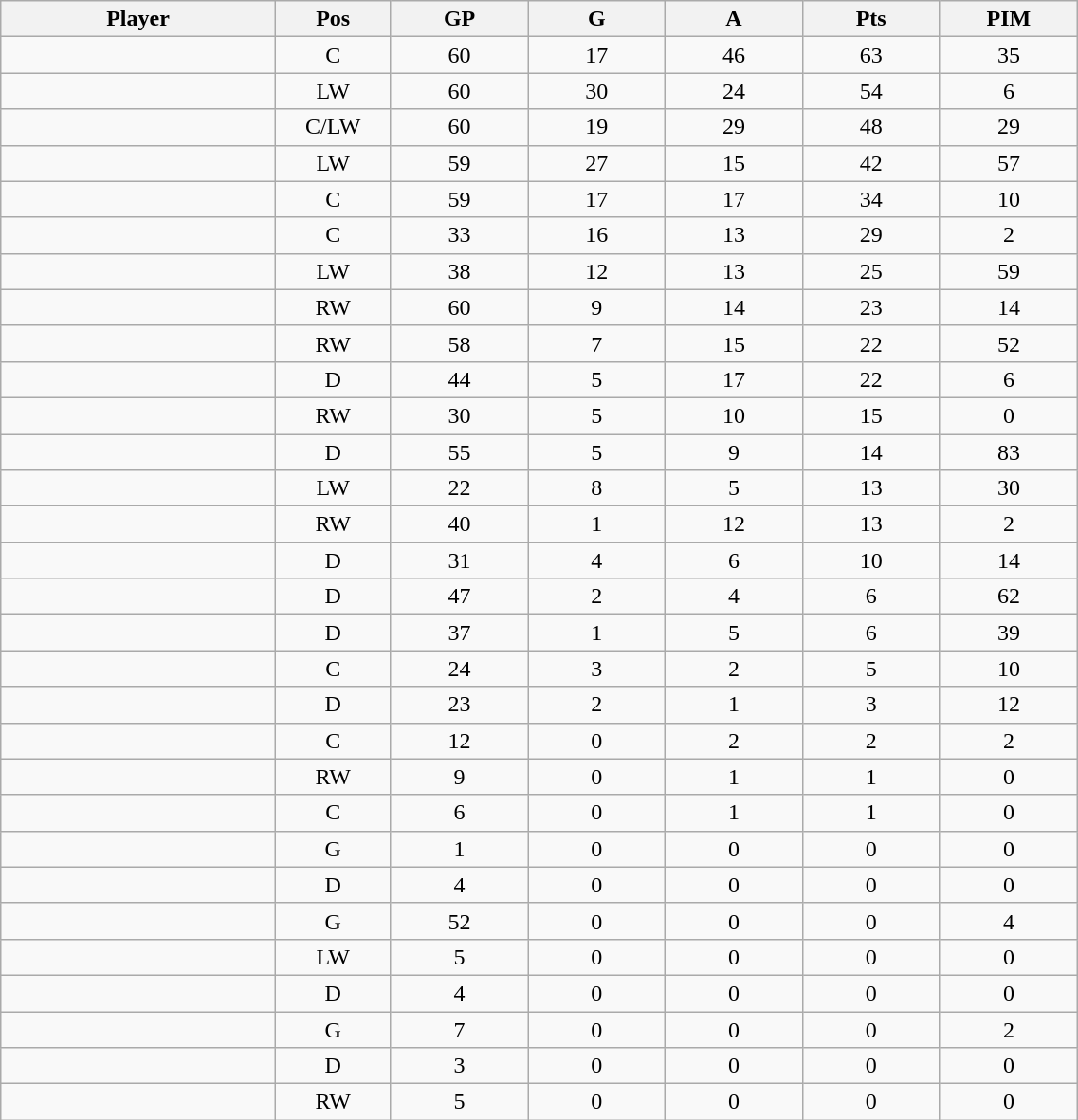<table class="wikitable sortable" width="60%">
<tr ALIGN="center">
<th bgcolor="#DDDDFF" width="10%">Player</th>
<th bgcolor="#DDDDFF" width="3%" title="Position">Pos</th>
<th bgcolor="#DDDDFF" width="5%" title="Games played">GP</th>
<th bgcolor="#DDDDFF" width="5%" title="Goals">G</th>
<th bgcolor="#DDDDFF" width="5%" title="Assists">A</th>
<th bgcolor="#DDDDFF" width="5%" title="Points">Pts</th>
<th bgcolor="#DDDDFF" width="5%" title="Penalties in Minutes">PIM</th>
</tr>
<tr align="center">
<td align="right"></td>
<td>C</td>
<td>60</td>
<td>17</td>
<td>46</td>
<td>63</td>
<td>35</td>
</tr>
<tr align="center">
<td align="right"></td>
<td>LW</td>
<td>60</td>
<td>30</td>
<td>24</td>
<td>54</td>
<td>6</td>
</tr>
<tr align="center">
<td align="right"></td>
<td>C/LW</td>
<td>60</td>
<td>19</td>
<td>29</td>
<td>48</td>
<td>29</td>
</tr>
<tr align="center">
<td align="right"></td>
<td>LW</td>
<td>59</td>
<td>27</td>
<td>15</td>
<td>42</td>
<td>57</td>
</tr>
<tr align="center">
<td align="right"></td>
<td>C</td>
<td>59</td>
<td>17</td>
<td>17</td>
<td>34</td>
<td>10</td>
</tr>
<tr align="center">
<td align="right"></td>
<td>C</td>
<td>33</td>
<td>16</td>
<td>13</td>
<td>29</td>
<td>2</td>
</tr>
<tr align="center">
<td align="right"></td>
<td>LW</td>
<td>38</td>
<td>12</td>
<td>13</td>
<td>25</td>
<td>59</td>
</tr>
<tr align="center">
<td align="right"></td>
<td>RW</td>
<td>60</td>
<td>9</td>
<td>14</td>
<td>23</td>
<td>14</td>
</tr>
<tr align="center">
<td align="right"></td>
<td>RW</td>
<td>58</td>
<td>7</td>
<td>15</td>
<td>22</td>
<td>52</td>
</tr>
<tr align="center">
<td align="right"></td>
<td>D</td>
<td>44</td>
<td>5</td>
<td>17</td>
<td>22</td>
<td>6</td>
</tr>
<tr align="center">
<td align="right"></td>
<td>RW</td>
<td>30</td>
<td>5</td>
<td>10</td>
<td>15</td>
<td>0</td>
</tr>
<tr align="center">
<td align="right"></td>
<td>D</td>
<td>55</td>
<td>5</td>
<td>9</td>
<td>14</td>
<td>83</td>
</tr>
<tr align="center">
<td align="right"></td>
<td>LW</td>
<td>22</td>
<td>8</td>
<td>5</td>
<td>13</td>
<td>30</td>
</tr>
<tr align="center">
<td align="right"></td>
<td>RW</td>
<td>40</td>
<td>1</td>
<td>12</td>
<td>13</td>
<td>2</td>
</tr>
<tr align="center">
<td align="right"></td>
<td>D</td>
<td>31</td>
<td>4</td>
<td>6</td>
<td>10</td>
<td>14</td>
</tr>
<tr align="center">
<td align="right"></td>
<td>D</td>
<td>47</td>
<td>2</td>
<td>4</td>
<td>6</td>
<td>62</td>
</tr>
<tr align="center">
<td align="right"></td>
<td>D</td>
<td>37</td>
<td>1</td>
<td>5</td>
<td>6</td>
<td>39</td>
</tr>
<tr align="center">
<td align="right"></td>
<td>C</td>
<td>24</td>
<td>3</td>
<td>2</td>
<td>5</td>
<td>10</td>
</tr>
<tr align="center">
<td align="right"></td>
<td>D</td>
<td>23</td>
<td>2</td>
<td>1</td>
<td>3</td>
<td>12</td>
</tr>
<tr align="center">
<td align="right"></td>
<td>C</td>
<td>12</td>
<td>0</td>
<td>2</td>
<td>2</td>
<td>2</td>
</tr>
<tr align="center">
<td align="right"></td>
<td>RW</td>
<td>9</td>
<td>0</td>
<td>1</td>
<td>1</td>
<td>0</td>
</tr>
<tr align="center">
<td align="right"></td>
<td>C</td>
<td>6</td>
<td>0</td>
<td>1</td>
<td>1</td>
<td>0</td>
</tr>
<tr align="center">
<td align="right"></td>
<td>G</td>
<td>1</td>
<td>0</td>
<td>0</td>
<td>0</td>
<td>0</td>
</tr>
<tr align="center">
<td align="right"></td>
<td>D</td>
<td>4</td>
<td>0</td>
<td>0</td>
<td>0</td>
<td>0</td>
</tr>
<tr align="center">
<td align="right"></td>
<td>G</td>
<td>52</td>
<td>0</td>
<td>0</td>
<td>0</td>
<td>4</td>
</tr>
<tr align="center">
<td align="right"></td>
<td>LW</td>
<td>5</td>
<td>0</td>
<td>0</td>
<td>0</td>
<td>0</td>
</tr>
<tr align="center">
<td align="right"></td>
<td>D</td>
<td>4</td>
<td>0</td>
<td>0</td>
<td>0</td>
<td>0</td>
</tr>
<tr align="center">
<td align="right"></td>
<td>G</td>
<td>7</td>
<td>0</td>
<td>0</td>
<td>0</td>
<td>2</td>
</tr>
<tr align="center">
<td align="right"></td>
<td>D</td>
<td>3</td>
<td>0</td>
<td>0</td>
<td>0</td>
<td>0</td>
</tr>
<tr align="center">
<td align="right"></td>
<td>RW</td>
<td>5</td>
<td>0</td>
<td>0</td>
<td>0</td>
<td>0</td>
</tr>
</table>
